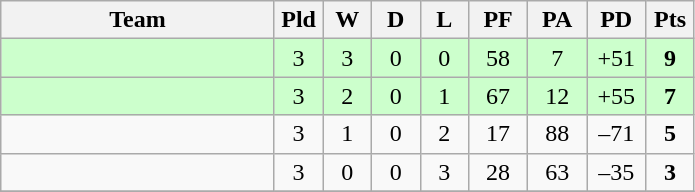<table class="wikitable" style="text-align:center;">
<tr>
<th width=175>Team</th>
<th width=25 abbr="Played">Pld</th>
<th width=25 abbr="Won">W</th>
<th width=25 abbr="Drawn">D</th>
<th width=25 abbr="Lost">L</th>
<th width=32 abbr="Points for">PF</th>
<th width=32 abbr="Points against">PA</th>
<th width=32 abbr="Points difference">PD</th>
<th width=25 abbr="Points">Pts</th>
</tr>
<tr bgcolor=ccffcc>
<td align=left></td>
<td>3</td>
<td>3</td>
<td>0</td>
<td>0</td>
<td>58</td>
<td>7</td>
<td>+51</td>
<td><strong>9</strong></td>
</tr>
<tr bgcolor=ccffcc>
<td align=left></td>
<td>3</td>
<td>2</td>
<td>0</td>
<td>1</td>
<td>67</td>
<td>12</td>
<td>+55</td>
<td><strong>7</strong></td>
</tr>
<tr>
<td align=left></td>
<td>3</td>
<td>1</td>
<td>0</td>
<td>2</td>
<td>17</td>
<td>88</td>
<td>–71</td>
<td><strong>5</strong></td>
</tr>
<tr>
<td align=left></td>
<td>3</td>
<td>0</td>
<td>0</td>
<td>3</td>
<td>28</td>
<td>63</td>
<td>–35</td>
<td><strong>3</strong></td>
</tr>
<tr>
</tr>
</table>
